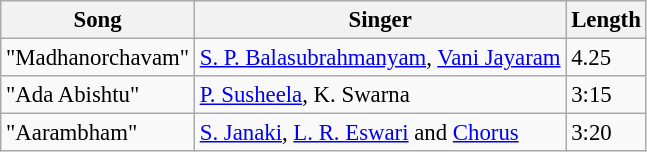<table class="wikitable" style="font-size:95%;">
<tr>
<th>Song</th>
<th>Singer</th>
<th>Length</th>
</tr>
<tr>
<td>"Madhanorchavam"</td>
<td><a href='#'>S. P. Balasubrahmanyam</a>, <a href='#'>Vani Jayaram</a></td>
<td>4.25</td>
</tr>
<tr>
<td>"Ada Abishtu"</td>
<td><a href='#'>P. Susheela</a>, K. Swarna</td>
<td>3:15</td>
</tr>
<tr>
<td>"Aarambham"</td>
<td><a href='#'>S. Janaki</a>, <a href='#'>L. R. Eswari</a> and <a href='#'>Chorus</a></td>
<td>3:20</td>
</tr>
</table>
